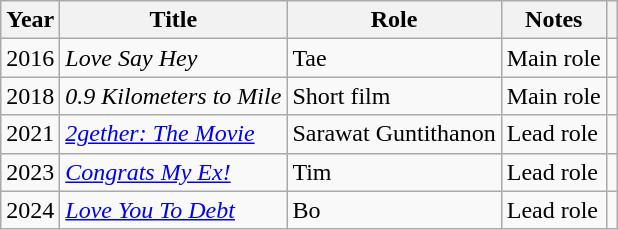<table class="wikitable sortable plainrowheaders">
<tr>
<th scope="col">Year</th>
<th scope="col">Title</th>
<th scope="col">Role</th>
<th scope="col" class="unsortable">Notes</th>
<th scope="col" class="unsortable"></th>
</tr>
<tr>
<td>2016</td>
<td><em>Love Say Hey</em></td>
<td>Tae</td>
<td>Main role</td>
<td></td>
</tr>
<tr>
<td>2018</td>
<td><em>0.9 Kilometers to Mile</em></td>
<td>Short film</td>
<td>Main role</td>
<td></td>
</tr>
<tr>
<td>2021</td>
<td><em><a href='#'>2gether: The Movie</a></em></td>
<td>Sarawat Guntithanon</td>
<td>Lead role</td>
<td></td>
</tr>
<tr>
<td>2023</td>
<td><em><a href='#'>Congrats My Ex!</a></em></td>
<td>Tim</td>
<td>Lead role</td>
<td></td>
</tr>
<tr>
<td>2024</td>
<td><em><a href='#'>Love You To Debt</a></em></td>
<td>Bo</td>
<td>Lead role</td>
<td></td>
</tr>
</table>
